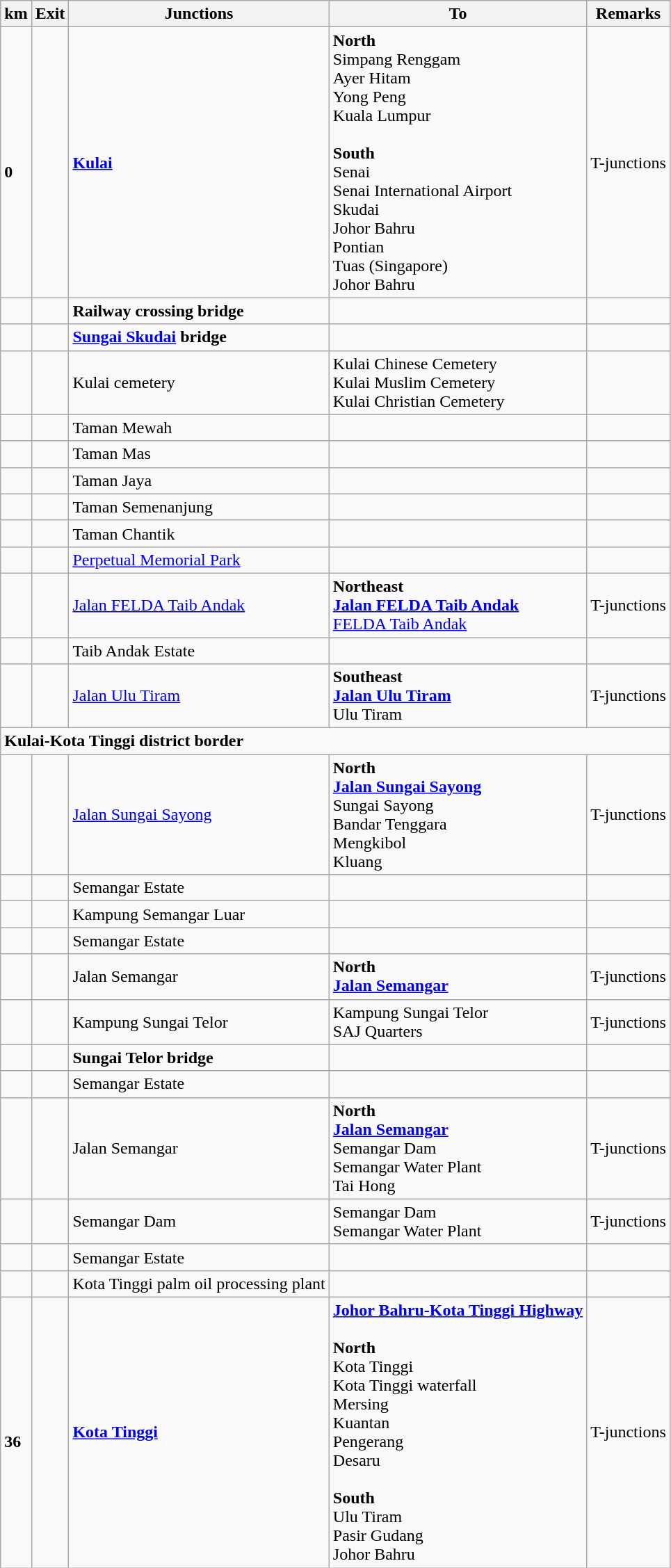<table class="wikitable">
<tr>
<th>km</th>
<th>Exit</th>
<th>Junctions</th>
<th>To</th>
<th>Remarks</th>
</tr>
<tr>
<td><br><strong>0</strong></td>
<td></td>
<td><strong><a href='#'>Kulai</a></strong></td>
<td><strong>North</strong><br> Simpang Renggam<br> Ayer Hitam<br> Yong Peng<br>  Kuala Lumpur<br><br><strong>South</strong><br> Senai<br> Senai International Airport <br> Skudai<br> Johor Bahru<br> Pontian<br>  Tuas (Singapore)<br>  Johor Bahru</td>
<td>T-junctions</td>
</tr>
<tr>
<td></td>
<td></td>
<td><strong>Railway crossing bridge</strong></td>
<td></td>
<td></td>
</tr>
<tr>
<td></td>
<td></td>
<td><strong><a href='#'>Sungai Skudai</a> bridge</strong></td>
<td></td>
<td></td>
</tr>
<tr>
<td></td>
<td></td>
<td>Kulai cemetery</td>
<td>Kulai Chinese Cemetery<br>Kulai Muslim Cemetery<br>Kulai Christian Cemetery</td>
<td></td>
</tr>
<tr>
<td></td>
<td></td>
<td>Taman Mewah</td>
<td></td>
<td></td>
</tr>
<tr>
<td></td>
<td></td>
<td>Taman Mas</td>
<td></td>
<td></td>
</tr>
<tr>
<td></td>
<td></td>
<td>Taman Jaya</td>
<td></td>
<td></td>
</tr>
<tr>
<td></td>
<td></td>
<td>Taman Semenanjung</td>
<td></td>
<td></td>
</tr>
<tr>
<td></td>
<td></td>
<td>Taman Chantik</td>
<td></td>
<td></td>
</tr>
<tr>
<td></td>
<td></td>
<td><a href='#'>Perpetual Memorial Park</a></td>
<td></td>
<td></td>
</tr>
<tr>
<td></td>
<td></td>
<td><a href='#'>Jalan FELDA Taib Andak</a></td>
<td><strong>Northeast</strong><br> <strong><a href='#'>Jalan FELDA Taib Andak</a></strong><br><a href='#'>FELDA Taib Andak</a></td>
<td>T-junctions</td>
</tr>
<tr>
<td></td>
<td></td>
<td>Taib Andak Estate</td>
<td></td>
<td></td>
</tr>
<tr>
<td></td>
<td></td>
<td><a href='#'>Jalan Ulu Tiram</a></td>
<td><strong>Southeast</strong><br> <strong><a href='#'>Jalan Ulu Tiram</a></strong><br>Ulu Tiram</td>
<td>T-junctions</td>
</tr>
<tr>
<td style="width:600px" colspan="6" style="text-align:center; background:blue;"><strong><span>Kulai-Kota Tinggi district border</span></strong></td>
</tr>
<tr>
<td></td>
<td></td>
<td><a href='#'>Jalan Sungai Sayong</a></td>
<td><strong>North</strong><br> <strong><a href='#'>Jalan Sungai Sayong</a></strong><br> Sungai Sayong<br> Bandar Tenggara<br> Mengkibol<br> Kluang</td>
<td>T-junctions</td>
</tr>
<tr>
<td></td>
<td></td>
<td>Semangar Estate</td>
<td></td>
<td></td>
</tr>
<tr>
<td></td>
<td></td>
<td>Kampung Semangar Luar</td>
<td></td>
<td></td>
</tr>
<tr>
<td></td>
<td></td>
<td>Semangar Estate</td>
<td></td>
<td></td>
</tr>
<tr>
<td></td>
<td></td>
<td>Jalan Semangar</td>
<td><strong>North</strong><br> <strong><a href='#'>Jalan Semangar</a></strong></td>
<td>T-junctions</td>
</tr>
<tr>
<td></td>
<td></td>
<td>Kampung Sungai Telor</td>
<td>Kampung Sungai Telor<br>SAJ Quarters</td>
<td>T-junctions</td>
</tr>
<tr>
<td></td>
<td></td>
<td><strong>Sungai Telor bridge</strong></td>
<td></td>
<td></td>
</tr>
<tr>
<td></td>
<td></td>
<td>Semangar Estate</td>
<td></td>
<td></td>
</tr>
<tr>
<td></td>
<td></td>
<td>Jalan Semangar</td>
<td><strong>North</strong><br> <strong><a href='#'>Jalan Semangar</a></strong><br>Semangar Dam<br>Semangar Water Plant<br>Tai Hong</td>
<td>T-junctions</td>
</tr>
<tr>
<td></td>
<td></td>
<td>Semangar Dam</td>
<td>Semangar Dam<br>Semangar Water Plant</td>
<td>T-junctions</td>
</tr>
<tr>
<td></td>
<td></td>
<td>Semangar Estate</td>
<td></td>
<td></td>
</tr>
<tr>
<td></td>
<td></td>
<td>Kota Tinggi palm oil processing plant</td>
<td></td>
<td></td>
</tr>
<tr>
<td><br><strong>36</strong></td>
<td></td>
<td><strong><a href='#'>Kota Tinggi</a></strong></td>
<td>  <strong><a href='#'>Johor Bahru-Kota Tinggi Highway</a></strong><br><br><strong>North</strong><br>  Kota Tinggi<br> Kota Tinggi waterfall<br>  Mersing<br>  Kuantan<br> Pengerang<br> Desaru<br><br><strong>South</strong><br>  Ulu Tiram<br> Pasir Gudang<br>  Johor Bahru</td>
<td>T-junctions</td>
</tr>
</table>
